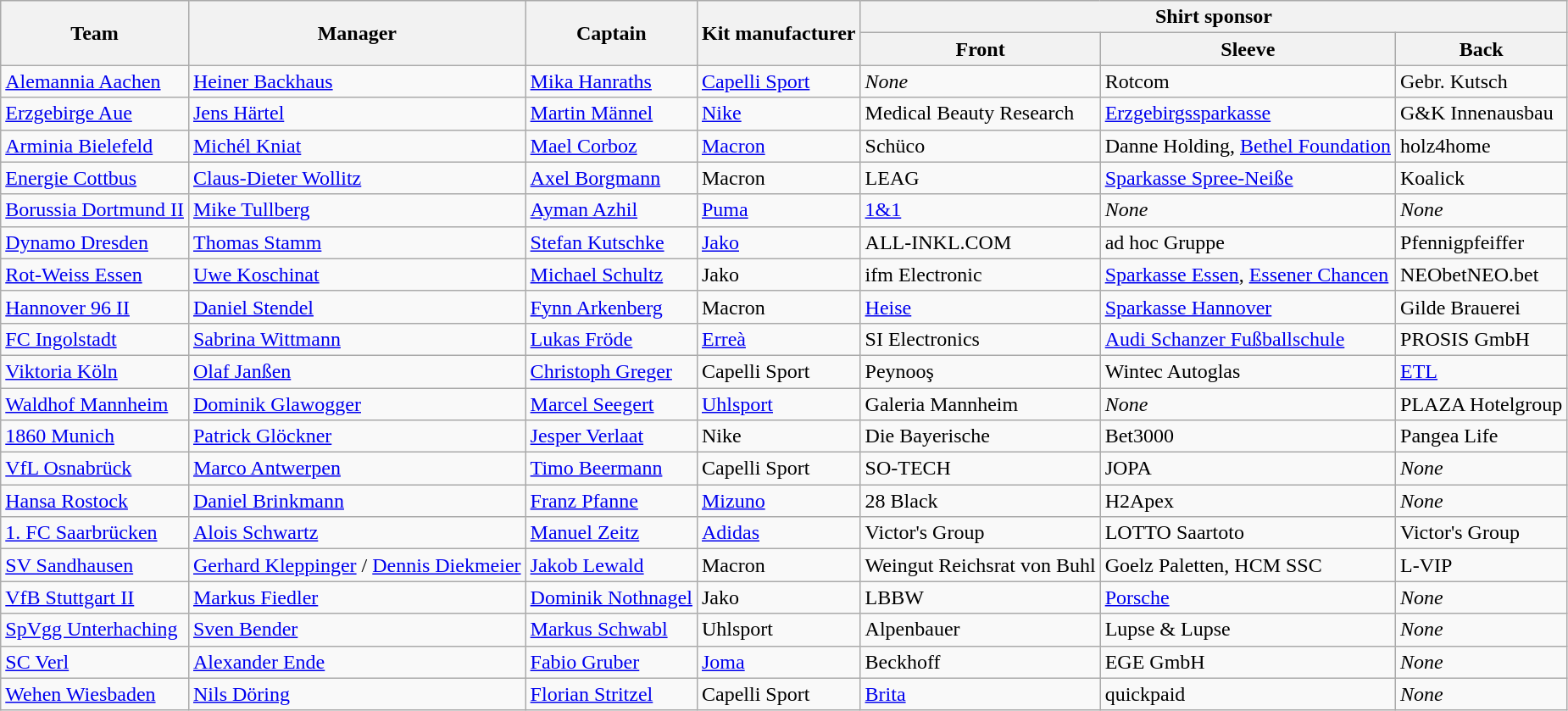<table class="wikitable sortable">
<tr>
<th rowspan=2>Team</th>
<th rowspan=2>Manager</th>
<th rowspan=2>Captain</th>
<th rowspan=2>Kit manufacturer</th>
<th colspan=3>Shirt sponsor</th>
</tr>
<tr>
<th>Front</th>
<th>Sleeve</th>
<th>Back</th>
</tr>
<tr>
<td data-sort-value="Aachen"><a href='#'>Alemannia Aachen</a></td>
<td data-sort-value="Backhaus, Heiner"> <a href='#'>Heiner Backhaus</a></td>
<td data-sort-value="Hanraths, Mika"> <a href='#'>Mika Hanraths</a></td>
<td><a href='#'>Capelli Sport</a></td>
<td><em>None</em></td>
<td>Rotcom</td>
<td>Gebr. Kutsch</td>
</tr>
<tr>
<td data-sort-value="Aue"><a href='#'>Erzgebirge Aue</a></td>
<td data-sort-value="Emmerich, Jörg"> <a href='#'>Jens Härtel</a></td>
<td data-sort-value="Mannel, Martin"> <a href='#'>Martin Männel</a></td>
<td><a href='#'>Nike</a></td>
<td>Medical Beauty Research</td>
<td><a href='#'>Erzgebirgssparkasse</a></td>
<td>G&K Innenausbau</td>
</tr>
<tr>
<td data-sort-value="Bielefeld"><a href='#'>Arminia Bielefeld</a></td>
<td data-sort-value="Kniat, Michel"> <a href='#'>Michél Kniat</a></td>
<td data-sort-value="Corboz, Mael"> <a href='#'>Mael Corboz</a></td>
<td><a href='#'>Macron</a></td>
<td>Schüco</td>
<td>Danne Holding, <a href='#'>Bethel Foundation</a></td>
<td>holz4home</td>
</tr>
<tr>
<td data-sort-value="Cottbus"><a href='#'>Energie Cottbus</a></td>
<td data-sort-value="Wollitz, Claus-Dieter"> <a href='#'>Claus-Dieter Wollitz</a></td>
<td data-sort-value="Borgmann, Axel"> <a href='#'>Axel Borgmann</a></td>
<td>Macron</td>
<td>LEAG</td>
<td><a href='#'>Sparkasse Spree-Neiße</a></td>
<td>Koalick</td>
</tr>
<tr>
<td data-sort-value="Dortmund"><a href='#'>Borussia Dortmund II</a></td>
<td data-sort-value="Zimmermann, Jan"> <a href='#'>Mike Tullberg</a></td>
<td data-sort-value="Azhil, Ayman"> <a href='#'>Ayman Azhil</a></td>
<td><a href='#'>Puma</a></td>
<td><a href='#'>1&1</a></td>
<td><em>None</em></td>
<td><em>None</em></td>
</tr>
<tr>
<td data-sort-value="Dresden"><a href='#'>Dynamo Dresden</a></td>
<td data-sort-value="Stamm, Thomas"> <a href='#'>Thomas Stamm</a></td>
<td data-sort-value="Kutschke, Stefan"> <a href='#'>Stefan Kutschke</a></td>
<td><a href='#'>Jako</a></td>
<td>ALL-INKL.COM</td>
<td>ad hoc Gruppe</td>
<td>Pfennigpfeiffer</td>
</tr>
<tr>
<td data-sort-value="Essen"><a href='#'>Rot-Weiss Essen</a></td>
<td data-sort-value="Koschinat, Uwe"> <a href='#'>Uwe Koschinat</a></td>
<td data-sort-value="Schultz, Michael"> <a href='#'>Michael Schultz</a></td>
<td>Jako</td>
<td>ifm Electronic</td>
<td><a href='#'>Sparkasse Essen</a>, <a href='#'>Essener Chancen</a></td>
<td>NEObetNEO.bet</td>
</tr>
<tr>
<td data-sort-value="Hannover"><a href='#'>Hannover 96 II</a></td>
<td data-sort-value="Stendel, Daniel"> <a href='#'>Daniel Stendel</a></td>
<td data-sort-value="Arkenberg, Fynn"> <a href='#'>Fynn Arkenberg</a></td>
<td>Macron</td>
<td><a href='#'>Heise</a></td>
<td><a href='#'>Sparkasse Hannover</a></td>
<td>Gilde Brauerei</td>
</tr>
<tr>
<td data-sort-value="Ingolstadt"><a href='#'>FC Ingolstadt</a></td>
<td data-sort-value="Wittmann, Sabrina"> <a href='#'>Sabrina Wittmann</a></td>
<td data-sort-value="Frode, Lukas"> <a href='#'>Lukas Fröde</a></td>
<td><a href='#'>Erreà</a></td>
<td>SI Electronics</td>
<td><a href='#'>Audi Schanzer Fußballschule</a></td>
<td>PROSIS GmbH</td>
</tr>
<tr>
<td data-sort-value="Koln"><a href='#'>Viktoria Köln</a></td>
<td data-sort-value="Janßen, Olaf"> <a href='#'>Olaf Janßen</a></td>
<td data-sort-value="Greger, Christoph"> <a href='#'>Christoph Greger</a></td>
<td>Capelli Sport</td>
<td>Peynooş</td>
<td>Wintec Autoglas</td>
<td><a href='#'>ETL</a></td>
</tr>
<tr>
<td data-sort-value="Mannheim"><a href='#'>Waldhof Mannheim</a></td>
<td data-sort-value="Glawogger, Dominik"> <a href='#'>Dominik Glawogger</a></td>
<td data-sort-value="Seegert, Marcel"> <a href='#'>Marcel Seegert</a></td>
<td><a href='#'>Uhlsport</a></td>
<td>Galeria Mannheim</td>
<td><em>None</em></td>
<td>PLAZA Hotelgroup</td>
</tr>
<tr>
<td data-sort-value="Munich, 1860"><a href='#'>1860 Munich</a></td>
<td data-sort-value="Glockner, Patrick"> <a href='#'>Patrick Glöckner</a></td>
<td data-sort-value="Verlaat, Jesper"> <a href='#'>Jesper Verlaat</a></td>
<td>Nike</td>
<td>Die Bayerische</td>
<td>Bet3000</td>
<td>Pangea Life</td>
</tr>
<tr>
<td data-sort-value="Osnabruck"><a href='#'>VfL Osnabrück</a></td>
<td data-sort-value="Antwerpen, Marco"> <a href='#'>Marco Antwerpen</a></td>
<td data-sort-value="Beermann, Timo"> <a href='#'>Timo Beermann</a></td>
<td>Capelli Sport</td>
<td>SO-TECH</td>
<td>JOPA</td>
<td><em>None</em></td>
</tr>
<tr>
<td data-sort-value="Rostock"><a href='#'>Hansa Rostock</a></td>
<td data-sort-value="Brinkmann, Daniel"> <a href='#'>Daniel Brinkmann</a></td>
<td data-sort-value="Pfanne, Franz"> <a href='#'>Franz Pfanne</a></td>
<td><a href='#'>Mizuno</a></td>
<td>28 Black</td>
<td>H2Apex</td>
<td><em>None</em></td>
</tr>
<tr>
<td data-sort-value="Saarbrucken"><a href='#'>1. FC Saarbrücken</a></td>
<td data-sort-value="Schwartz, Alois"> <a href='#'>Alois Schwartz</a></td>
<td data-sort-value="Zeitz, Manuel"> <a href='#'>Manuel Zeitz</a></td>
<td><a href='#'>Adidas</a></td>
<td>Victor's Group</td>
<td>LOTTO Saartoto</td>
<td>Victor's Group</td>
</tr>
<tr>
<td data-sort-value="Sandhausen"><a href='#'>SV Sandhausen</a></td>
<td data-sort-value="Kleppinger, Gerhard"> <a href='#'>Gerhard Kleppinger</a> /  <a href='#'>Dennis Diekmeier</a></td>
<td data-sort-value="Lewald, Jakob"> <a href='#'>Jakob Lewald</a></td>
<td>Macron</td>
<td>Weingut Reichsrat von Buhl</td>
<td>Goelz Paletten, HCM SSC</td>
<td>L-VIP</td>
</tr>
<tr>
<td data-sort-value="Stuttgart"><a href='#'>VfB Stuttgart II</a></td>
<td data-sort-value="Fiedler, Markus"> <a href='#'>Markus Fiedler</a></td>
<td data-sort-value="Nothnagel, Dominik"> <a href='#'>Dominik Nothnagel</a></td>
<td>Jako</td>
<td>LBBW</td>
<td><a href='#'>Porsche</a></td>
<td><em>None</em></td>
</tr>
<tr>
<td data-sort-value="Unterhaching"><a href='#'>SpVgg Unterhaching</a></td>
<td data-sort-value="Bender, Sven"> <a href='#'>Sven Bender</a></td>
<td data-sort-value="Schwabl, Markus"> <a href='#'>Markus Schwabl</a></td>
<td>Uhlsport</td>
<td>Alpenbauer</td>
<td>Lupse & Lupse</td>
<td><em>None</em></td>
</tr>
<tr>
<td data-sort-value="Verl"><a href='#'>SC Verl</a></td>
<td data-sort-value="Ende, Alexander"> <a href='#'>Alexander Ende</a></td>
<td data-sort-value="Gruber, Fabio"> <a href='#'>Fabio Gruber</a></td>
<td><a href='#'>Joma</a></td>
<td>Beckhoff</td>
<td>EGE GmbH</td>
<td><em>None</em></td>
</tr>
<tr>
<td data-sort-value="Wehen Wiesbaden"><a href='#'>Wehen Wiesbaden</a></td>
<td data-sort-value="Doring, Nils"> <a href='#'>Nils Döring</a></td>
<td data-sort-value="Stritzel, Florian"> <a href='#'>Florian Stritzel</a></td>
<td>Capelli Sport</td>
<td><a href='#'>Brita</a></td>
<td>quickpaid</td>
<td><em>None</em></td>
</tr>
</table>
